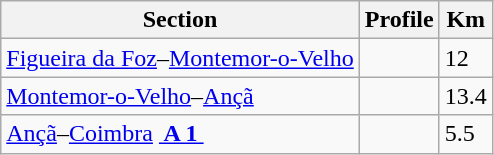<table class="wikitable">
<tr>
<th>Section</th>
<th>Profile</th>
<th>Km</th>
</tr>
<tr>
<td><a href='#'>Figueira da Foz</a>–<a href='#'>Montemor-o-Velho</a></td>
<td></td>
<td>12</td>
</tr>
<tr>
<td><a href='#'>Montemor-o-Velho</a>–<a href='#'>Ançã</a></td>
<td></td>
<td>13.4</td>
</tr>
<tr>
<td><a href='#'>Ançã</a>–<a href='#'>Coimbra</a> <a href='#'><span><strong> A 1 </strong></span></a></td>
<td></td>
<td>5.5</td>
</tr>
</table>
